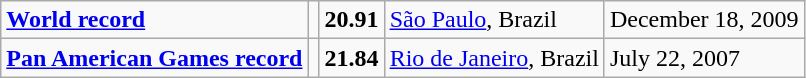<table class="wikitable">
<tr>
<td><strong><a href='#'>World record</a></strong></td>
<td></td>
<td><strong>20.91</strong></td>
<td><a href='#'>São Paulo</a>, Brazil</td>
<td>December 18, 2009</td>
</tr>
<tr>
<td><strong><a href='#'>Pan American Games record</a></strong></td>
<td></td>
<td><strong>21.84</strong></td>
<td><a href='#'>Rio de Janeiro</a>, Brazil</td>
<td>July 22, 2007</td>
</tr>
</table>
